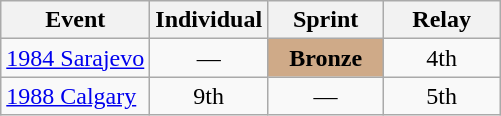<table class="wikitable" style="text-align: center;">
<tr ">
<th>Event</th>
<th style="width:70px;">Individual</th>
<th style="width:70px;">Sprint</th>
<th style="width:70px;">Relay</th>
</tr>
<tr>
<td align=left> <a href='#'>1984 Sarajevo</a></td>
<td>—</td>
<td style="background:#cfaa88;"><strong>Bronze</strong></td>
<td>4th</td>
</tr>
<tr>
<td align=left> <a href='#'>1988 Calgary</a></td>
<td>9th</td>
<td>—</td>
<td>5th</td>
</tr>
</table>
